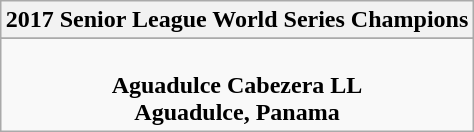<table class="wikitable" style="text-align: center; margin: 0 auto;">
<tr>
<th>2017 Senior League World Series Champions</th>
</tr>
<tr>
</tr>
<tr>
<td><br><strong>Aguadulce Cabezera LL</strong><br> <strong>Aguadulce, Panama</strong></td>
</tr>
</table>
